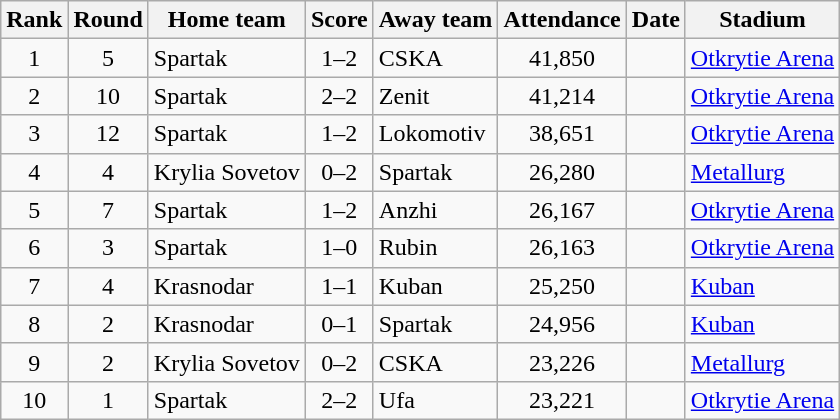<table class="wikitable sortable">
<tr>
<th>Rank</th>
<th>Round</th>
<th>Home team</th>
<th>Score</th>
<th>Away team</th>
<th>Attendance</th>
<th>Date</th>
<th>Stadium</th>
</tr>
<tr>
<td align=center>1</td>
<td align=center>5</td>
<td>Spartak</td>
<td align=center>1–2</td>
<td>CSKA</td>
<td align=center>41,850</td>
<td></td>
<td><a href='#'>Otkrytie Arena</a></td>
</tr>
<tr>
<td align=center>2</td>
<td align=center>10</td>
<td>Spartak</td>
<td align=center>2–2</td>
<td>Zenit</td>
<td align=center>41,214</td>
<td></td>
<td><a href='#'>Otkrytie Arena</a></td>
</tr>
<tr>
<td align=center>3</td>
<td align=center>12</td>
<td>Spartak</td>
<td align=center>1–2</td>
<td>Lokomotiv</td>
<td align=center>38,651</td>
<td></td>
<td><a href='#'>Otkrytie Arena</a></td>
</tr>
<tr>
<td align=center>4</td>
<td align=center>4</td>
<td>Krylia Sovetov</td>
<td align=center>0–2</td>
<td>Spartak</td>
<td align=center>26,280</td>
<td></td>
<td><a href='#'>Metallurg</a></td>
</tr>
<tr>
<td align=center>5</td>
<td align=center>7</td>
<td>Spartak</td>
<td align=center>1–2</td>
<td>Anzhi</td>
<td align=center>26,167</td>
<td></td>
<td><a href='#'>Otkrytie Arena</a></td>
</tr>
<tr>
<td align=center>6</td>
<td align=center>3</td>
<td>Spartak</td>
<td align=center>1–0</td>
<td>Rubin</td>
<td align=center>26,163</td>
<td></td>
<td><a href='#'>Otkrytie Arena</a></td>
</tr>
<tr>
<td align=center>7</td>
<td align=center>4</td>
<td>Krasnodar</td>
<td align=center>1–1</td>
<td>Kuban</td>
<td align=center>25,250</td>
<td></td>
<td><a href='#'>Kuban</a></td>
</tr>
<tr>
<td align=center>8</td>
<td align=center>2</td>
<td>Krasnodar</td>
<td align=center>0–1</td>
<td>Spartak</td>
<td align=center>24,956</td>
<td></td>
<td><a href='#'>Kuban</a></td>
</tr>
<tr>
<td align=center>9</td>
<td align=center>2</td>
<td>Krylia Sovetov</td>
<td align=center>0–2</td>
<td>CSKA</td>
<td align=center>23,226</td>
<td></td>
<td><a href='#'>Metallurg</a></td>
</tr>
<tr>
<td align=center>10</td>
<td align=center>1</td>
<td>Spartak</td>
<td align=center>2–2</td>
<td>Ufa</td>
<td align=center>23,221</td>
<td></td>
<td><a href='#'>Otkrytie Arena</a></td>
</tr>
</table>
